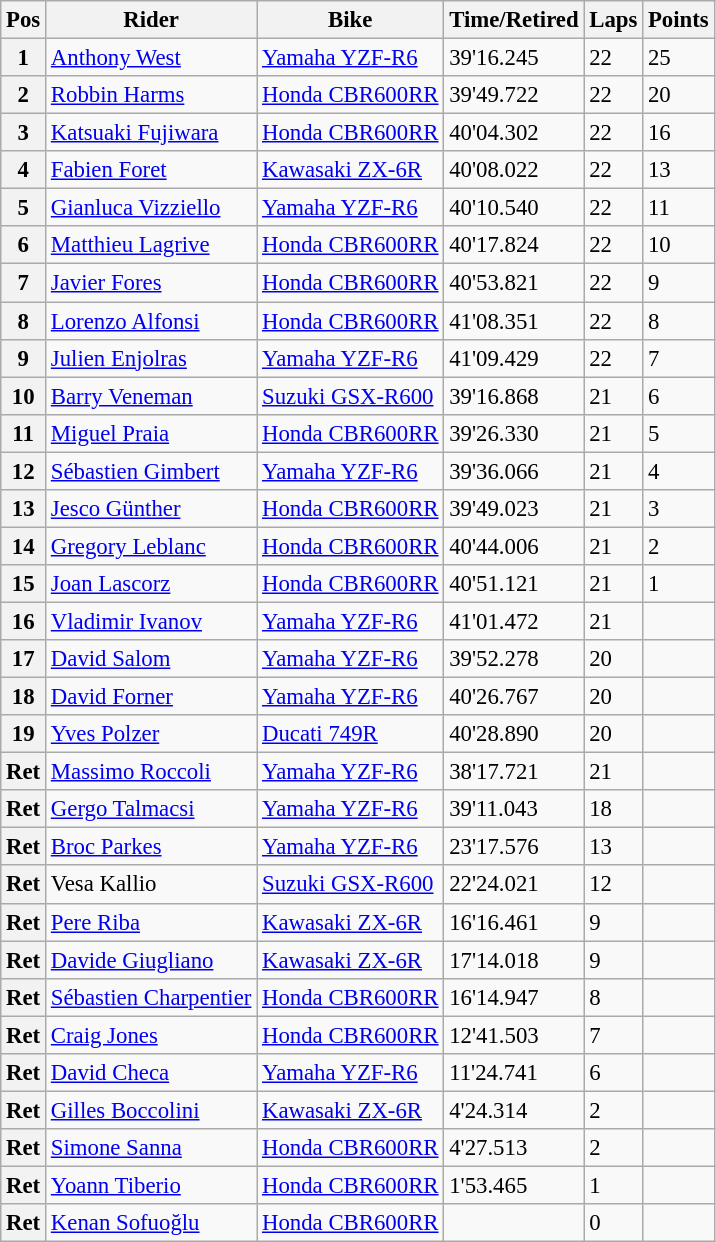<table class="wikitable" style="font-size: 95%;">
<tr>
<th>Pos</th>
<th>Rider</th>
<th>Bike</th>
<th>Time/Retired</th>
<th>Laps</th>
<th>Points</th>
</tr>
<tr>
<th>1</th>
<td> <a href='#'>Anthony West</a></td>
<td><a href='#'>Yamaha YZF-R6</a></td>
<td>39'16.245</td>
<td>22</td>
<td>25</td>
</tr>
<tr>
<th>2</th>
<td> <a href='#'>Robbin Harms</a></td>
<td><a href='#'>Honda CBR600RR</a></td>
<td>39'49.722</td>
<td>22</td>
<td>20</td>
</tr>
<tr>
<th>3</th>
<td> <a href='#'>Katsuaki Fujiwara</a></td>
<td><a href='#'>Honda CBR600RR</a></td>
<td>40'04.302</td>
<td>22</td>
<td>16</td>
</tr>
<tr>
<th>4</th>
<td> <a href='#'>Fabien Foret</a></td>
<td><a href='#'>Kawasaki ZX-6R</a></td>
<td>40'08.022</td>
<td>22</td>
<td>13</td>
</tr>
<tr>
<th>5</th>
<td> <a href='#'>Gianluca Vizziello</a></td>
<td><a href='#'>Yamaha YZF-R6</a></td>
<td>40'10.540</td>
<td>22</td>
<td>11</td>
</tr>
<tr>
<th>6</th>
<td> <a href='#'>Matthieu Lagrive</a></td>
<td><a href='#'>Honda CBR600RR</a></td>
<td>40'17.824</td>
<td>22</td>
<td>10</td>
</tr>
<tr>
<th>7</th>
<td> <a href='#'>Javier Fores</a></td>
<td><a href='#'>Honda CBR600RR</a></td>
<td>40'53.821</td>
<td>22</td>
<td>9</td>
</tr>
<tr>
<th>8</th>
<td> <a href='#'>Lorenzo Alfonsi</a></td>
<td><a href='#'>Honda CBR600RR</a></td>
<td>41'08.351</td>
<td>22</td>
<td>8</td>
</tr>
<tr>
<th>9</th>
<td> <a href='#'>Julien Enjolras</a></td>
<td><a href='#'>Yamaha YZF-R6</a></td>
<td>41'09.429</td>
<td>22</td>
<td>7</td>
</tr>
<tr>
<th>10</th>
<td> <a href='#'>Barry Veneman</a></td>
<td><a href='#'>Suzuki GSX-R600</a></td>
<td>39'16.868</td>
<td>21</td>
<td>6</td>
</tr>
<tr>
<th>11</th>
<td> <a href='#'>Miguel Praia</a></td>
<td><a href='#'>Honda CBR600RR</a></td>
<td>39'26.330</td>
<td>21</td>
<td>5</td>
</tr>
<tr>
<th>12</th>
<td> <a href='#'>Sébastien Gimbert</a></td>
<td><a href='#'>Yamaha YZF-R6</a></td>
<td>39'36.066</td>
<td>21</td>
<td>4</td>
</tr>
<tr>
<th>13</th>
<td> <a href='#'>Jesco Günther</a></td>
<td><a href='#'>Honda CBR600RR</a></td>
<td>39'49.023</td>
<td>21</td>
<td>3</td>
</tr>
<tr>
<th>14</th>
<td> <a href='#'>Gregory Leblanc</a></td>
<td><a href='#'>Honda CBR600RR</a></td>
<td>40'44.006</td>
<td>21</td>
<td>2</td>
</tr>
<tr>
<th>15</th>
<td> <a href='#'>Joan Lascorz</a></td>
<td><a href='#'>Honda CBR600RR</a></td>
<td>40'51.121</td>
<td>21</td>
<td>1</td>
</tr>
<tr>
<th>16</th>
<td> <a href='#'>Vladimir Ivanov</a></td>
<td><a href='#'>Yamaha YZF-R6</a></td>
<td>41'01.472</td>
<td>21</td>
<td></td>
</tr>
<tr>
<th>17</th>
<td> <a href='#'>David Salom</a></td>
<td><a href='#'>Yamaha YZF-R6</a></td>
<td>39'52.278</td>
<td>20</td>
<td></td>
</tr>
<tr>
<th>18</th>
<td> <a href='#'>David Forner</a></td>
<td><a href='#'>Yamaha YZF-R6</a></td>
<td>40'26.767</td>
<td>20</td>
<td></td>
</tr>
<tr>
<th>19</th>
<td> <a href='#'>Yves Polzer</a></td>
<td><a href='#'>Ducati 749R</a></td>
<td>40'28.890</td>
<td>20</td>
<td></td>
</tr>
<tr>
<th>Ret</th>
<td> <a href='#'>Massimo Roccoli</a></td>
<td><a href='#'>Yamaha YZF-R6</a></td>
<td>38'17.721</td>
<td>21</td>
<td></td>
</tr>
<tr>
<th>Ret</th>
<td> <a href='#'>Gergo Talmacsi</a></td>
<td><a href='#'>Yamaha YZF-R6</a></td>
<td>39'11.043</td>
<td>18</td>
<td></td>
</tr>
<tr>
<th>Ret</th>
<td> <a href='#'>Broc Parkes</a></td>
<td><a href='#'>Yamaha YZF-R6</a></td>
<td>23'17.576</td>
<td>13</td>
<td></td>
</tr>
<tr>
<th>Ret</th>
<td> Vesa Kallio</td>
<td><a href='#'>Suzuki GSX-R600</a></td>
<td>22'24.021</td>
<td>12</td>
<td></td>
</tr>
<tr>
<th>Ret</th>
<td> <a href='#'>Pere Riba</a></td>
<td><a href='#'>Kawasaki ZX-6R</a></td>
<td>16'16.461</td>
<td>9</td>
<td></td>
</tr>
<tr>
<th>Ret</th>
<td> <a href='#'>Davide Giugliano</a></td>
<td><a href='#'>Kawasaki ZX-6R</a></td>
<td>17'14.018</td>
<td>9</td>
<td></td>
</tr>
<tr>
<th>Ret</th>
<td> <a href='#'>Sébastien Charpentier</a></td>
<td><a href='#'>Honda CBR600RR</a></td>
<td>16'14.947</td>
<td>8</td>
<td></td>
</tr>
<tr>
<th>Ret</th>
<td> <a href='#'>Craig Jones</a></td>
<td><a href='#'>Honda CBR600RR</a></td>
<td>12'41.503</td>
<td>7</td>
<td></td>
</tr>
<tr>
<th>Ret</th>
<td> <a href='#'>David Checa</a></td>
<td><a href='#'>Yamaha YZF-R6</a></td>
<td>11'24.741</td>
<td>6</td>
<td></td>
</tr>
<tr>
<th>Ret</th>
<td> <a href='#'>Gilles Boccolini</a></td>
<td><a href='#'>Kawasaki ZX-6R</a></td>
<td>4'24.314</td>
<td>2</td>
<td></td>
</tr>
<tr>
<th>Ret</th>
<td> <a href='#'>Simone Sanna</a></td>
<td><a href='#'>Honda CBR600RR</a></td>
<td>4'27.513</td>
<td>2</td>
<td></td>
</tr>
<tr>
<th>Ret</th>
<td> <a href='#'>Yoann Tiberio</a></td>
<td><a href='#'>Honda CBR600RR</a></td>
<td>1'53.465</td>
<td>1</td>
<td></td>
</tr>
<tr>
<th>Ret</th>
<td> <a href='#'>Kenan Sofuoğlu</a></td>
<td><a href='#'>Honda CBR600RR</a></td>
<td></td>
<td>0</td>
<td></td>
</tr>
</table>
